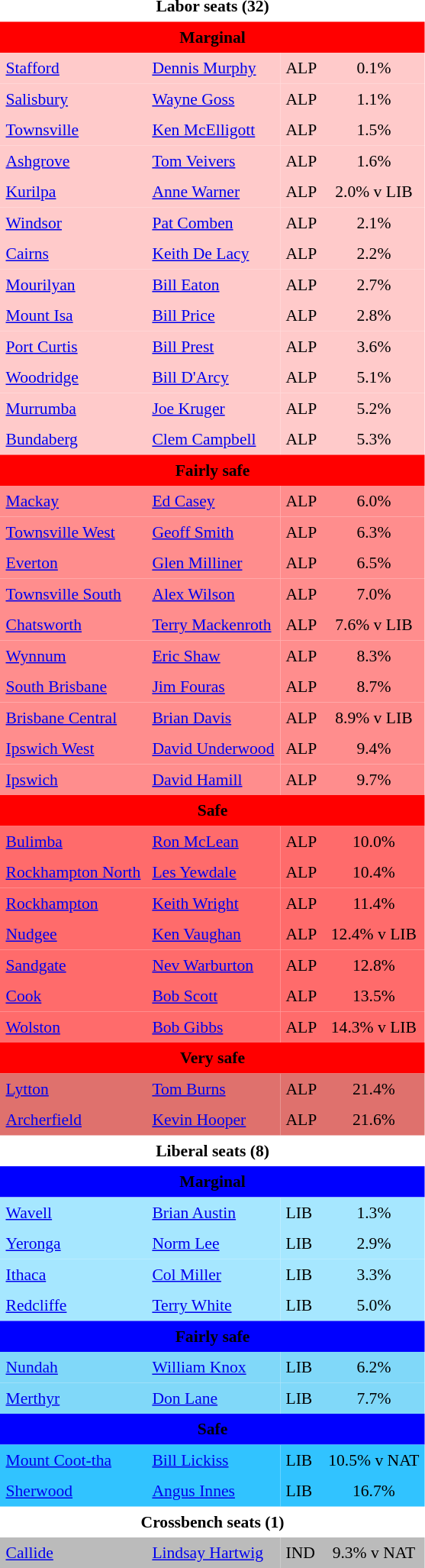<table class="toccolours" cellpadding="5" cellspacing="0" style="float:left; margin-right:.5em; margin-top:.4em; font-size:90%;">
<tr>
<td COLSPAN=4 align="center"><strong>Labor seats (32)</strong></td>
</tr>
<tr>
<td COLSPAN=4 align="center" bgcolor="red"><span><strong>Marginal</strong></span></td>
</tr>
<tr>
<td align="left" bgcolor="FFCACA"><a href='#'>Stafford</a></td>
<td align="left" bgcolor="FFCACA"><a href='#'>Dennis Murphy</a></td>
<td align="left" bgcolor="FFCACA">ALP</td>
<td align="center" bgcolor="FFCACA">0.1%</td>
</tr>
<tr>
<td align="left" bgcolor="FFCACA"><a href='#'>Salisbury</a></td>
<td align="left" bgcolor="FFCACA"><a href='#'>Wayne Goss</a></td>
<td align="left" bgcolor="FFCACA">ALP</td>
<td align="center" bgcolor="FFCACA">1.1%</td>
</tr>
<tr>
<td align="left" bgcolor="FFCACA"><a href='#'>Townsville</a></td>
<td align="left" bgcolor="FFCACA"><a href='#'>Ken McElligott</a></td>
<td align="left" bgcolor="FFCACA">ALP</td>
<td align="center" bgcolor="FFCACA">1.5%</td>
</tr>
<tr>
<td align="left" bgcolor="FFCACA"><a href='#'>Ashgrove</a></td>
<td align="left" bgcolor="FFCACA"><a href='#'>Tom Veivers</a></td>
<td align="left" bgcolor="FFCACA">ALP</td>
<td align="center" bgcolor="FFCACA">1.6%</td>
</tr>
<tr>
<td align="left" bgcolor="FFCACA"><a href='#'>Kurilpa</a></td>
<td align="left" bgcolor="FFCACA"><a href='#'>Anne Warner</a></td>
<td align="left" bgcolor="FFCACA">ALP</td>
<td align="center" bgcolor="FFCACA">2.0% v LIB</td>
</tr>
<tr>
<td align="left" bgcolor="FFCACA"><a href='#'>Windsor</a></td>
<td align="left" bgcolor="FFCACA"><a href='#'>Pat Comben</a></td>
<td align="left" bgcolor="FFCACA">ALP</td>
<td align="center" bgcolor="FFCACA">2.1%</td>
</tr>
<tr>
<td align="left" bgcolor="FFCACA"><a href='#'>Cairns</a></td>
<td align="left" bgcolor="FFCACA"><a href='#'>Keith De Lacy</a></td>
<td align="left" bgcolor="FFCACA">ALP</td>
<td align="center" bgcolor="FFCACA">2.2%</td>
</tr>
<tr>
<td align="left" bgcolor="FFCACA"><a href='#'>Mourilyan</a></td>
<td align="left" bgcolor="FFCACA"><a href='#'>Bill Eaton</a></td>
<td align="left" bgcolor="FFCACA">ALP</td>
<td align="center" bgcolor="FFCACA">2.7%</td>
</tr>
<tr>
<td align="left" bgcolor="FFCACA"><a href='#'>Mount Isa</a></td>
<td align="left" bgcolor="FFCACA"><a href='#'>Bill Price</a></td>
<td align="left" bgcolor="FFCACA">ALP</td>
<td align="center" bgcolor="FFCACA">2.8%</td>
</tr>
<tr>
<td align="left" bgcolor="FFCACA"><a href='#'>Port Curtis</a></td>
<td align="left" bgcolor="FFCACA"><a href='#'>Bill Prest</a></td>
<td align="left" bgcolor="FFCACA">ALP</td>
<td align="center" bgcolor="FFCACA">3.6%</td>
</tr>
<tr>
<td align="left" bgcolor="FFCACA"><a href='#'>Woodridge</a></td>
<td align="left" bgcolor="FFCACA"><a href='#'>Bill D'Arcy</a></td>
<td align="left" bgcolor="FFCACA">ALP</td>
<td align="center" bgcolor="FFCACA">5.1%</td>
</tr>
<tr>
<td align="left" bgcolor="FFCACA"><a href='#'>Murrumba</a></td>
<td align="left" bgcolor="FFCACA"><a href='#'>Joe Kruger</a></td>
<td align="left" bgcolor="FFCACA">ALP</td>
<td align="center" bgcolor="FFCACA">5.2%</td>
</tr>
<tr>
<td align="left" bgcolor="FFCACA"><a href='#'>Bundaberg</a></td>
<td align="left" bgcolor="FFCACA"><a href='#'>Clem Campbell</a></td>
<td align="left" bgcolor="FFCACA">ALP</td>
<td align="center" bgcolor="FFCACA">5.3%</td>
</tr>
<tr>
<td COLSPAN=4 align="center" bgcolor="red"><span><strong>Fairly safe</strong></span></td>
</tr>
<tr>
<td align="left" bgcolor="FF8D8D"><a href='#'>Mackay</a></td>
<td align="left" bgcolor="FF8D8D"><a href='#'>Ed Casey</a></td>
<td align="left" bgcolor="FF8D8D">ALP</td>
<td align="center" bgcolor="FF8D8D">6.0%</td>
</tr>
<tr>
<td align="left" bgcolor="FF8D8D"><a href='#'>Townsville West</a></td>
<td align="left" bgcolor="FF8D8D"><a href='#'>Geoff Smith</a></td>
<td align="left" bgcolor="FF8D8D">ALP</td>
<td align="center" bgcolor="FF8D8D">6.3%</td>
</tr>
<tr>
<td align="left" bgcolor="FF8D8D"><a href='#'>Everton</a></td>
<td align="left" bgcolor="FF8D8D"><a href='#'>Glen Milliner</a></td>
<td align="left" bgcolor="FF8D8D">ALP</td>
<td align="center" bgcolor="FF8D8D">6.5%</td>
</tr>
<tr>
<td align="left" bgcolor="FF8D8D"><a href='#'>Townsville South</a></td>
<td align="left" bgcolor="FF8D8D"><a href='#'>Alex Wilson</a></td>
<td align="left" bgcolor="FF8D8D">ALP</td>
<td align="center" bgcolor="FF8D8D">7.0%</td>
</tr>
<tr>
<td align="left" bgcolor="FF8D8D"><a href='#'>Chatsworth</a></td>
<td align="left" bgcolor="FF8D8D"><a href='#'>Terry Mackenroth</a></td>
<td align="left" bgcolor="FF8D8D">ALP</td>
<td align="center" bgcolor="FF8D8D">7.6% v LIB</td>
</tr>
<tr>
<td align="left" bgcolor="FF8D8D"><a href='#'>Wynnum</a></td>
<td align="left" bgcolor="FF8D8D"><a href='#'>Eric Shaw</a></td>
<td align="left" bgcolor="FF8D8D">ALP</td>
<td align="center" bgcolor="FF8D8D">8.3%</td>
</tr>
<tr>
<td align="left" bgcolor="FF8D8D"><a href='#'>South Brisbane</a></td>
<td align="left" bgcolor="FF8D8D"><a href='#'>Jim Fouras</a></td>
<td align="left" bgcolor="FF8D8D">ALP</td>
<td align="center" bgcolor="FF8D8D">8.7%</td>
</tr>
<tr>
<td align="left" bgcolor="FF8D8D"><a href='#'>Brisbane Central</a></td>
<td align="left" bgcolor="FF8D8D"><a href='#'>Brian Davis</a></td>
<td align="left" bgcolor="FF8D8D">ALP</td>
<td align="center" bgcolor="FF8D8D">8.9% v LIB</td>
</tr>
<tr>
<td align="left" bgcolor="FF8D8D"><a href='#'>Ipswich West</a></td>
<td align="left" bgcolor="FF8D8D"><a href='#'>David Underwood</a></td>
<td align="left" bgcolor="FF8D8D">ALP</td>
<td align="center" bgcolor="FF8D8D">9.4%</td>
</tr>
<tr>
<td align="left" bgcolor="FF8D8D"><a href='#'>Ipswich</a></td>
<td align="left" bgcolor="FF8D8D"><a href='#'>David Hamill</a></td>
<td align="left" bgcolor="FF8D8D">ALP</td>
<td align="center" bgcolor="FF8D8D">9.7%</td>
</tr>
<tr>
<td COLSPAN=4 align="center" bgcolor="red"><span><strong>Safe</strong></span></td>
</tr>
<tr>
<td align="left" bgcolor="FF6B6B"><a href='#'>Bulimba</a></td>
<td align="left" bgcolor="FF6B6B"><a href='#'>Ron McLean</a></td>
<td align="left" bgcolor="FF6B6B">ALP</td>
<td align="center" bgcolor="FF6B6B">10.0%</td>
</tr>
<tr>
<td align="left" bgcolor="FF6B6B"><a href='#'>Rockhampton North</a></td>
<td align="left" bgcolor="FF6B6B"><a href='#'>Les Yewdale</a></td>
<td align="left" bgcolor="FF6B6B">ALP</td>
<td align="center" bgcolor="FF6B6B">10.4%</td>
</tr>
<tr>
<td align="left" bgcolor="FF6B6B"><a href='#'>Rockhampton</a></td>
<td align="left" bgcolor="FF6B6B"><a href='#'>Keith Wright</a></td>
<td align="left" bgcolor="FF6B6B">ALP</td>
<td align="center" bgcolor="FF6B6B">11.4%</td>
</tr>
<tr>
<td align="left" bgcolor="FF6B6B"><a href='#'>Nudgee</a></td>
<td align="left" bgcolor="FF6B6B"><a href='#'>Ken Vaughan</a></td>
<td align="left" bgcolor="FF6B6B">ALP</td>
<td align="center" bgcolor="FF6B6B">12.4% v LIB</td>
</tr>
<tr>
<td align="left" bgcolor="FF6B6B"><a href='#'>Sandgate</a></td>
<td align="left" bgcolor="FF6B6B"><a href='#'>Nev Warburton</a></td>
<td align="left" bgcolor="FF6B6B">ALP</td>
<td align="center" bgcolor="FF6B6B">12.8%</td>
</tr>
<tr>
<td align="left" bgcolor="FF6B6B"><a href='#'>Cook</a></td>
<td align="left" bgcolor="FF6B6B"><a href='#'>Bob Scott</a></td>
<td align="left" bgcolor="FF6B6B">ALP</td>
<td align="center" bgcolor="FF6B6B">13.5%</td>
</tr>
<tr>
<td align="left" bgcolor="FF6B6B"><a href='#'>Wolston</a></td>
<td align="left" bgcolor="FF6B6B"><a href='#'>Bob Gibbs</a></td>
<td align="left" bgcolor="FF6B6B">ALP</td>
<td align="center" bgcolor="FF6B6B">14.3% v LIB</td>
</tr>
<tr>
<td COLSPAN=4 align="center" bgcolor="red"><span><strong>Very safe</strong></span></td>
</tr>
<tr>
<td align="left" bgcolor="DF716D"><a href='#'>Lytton</a></td>
<td align="left" bgcolor="DF716D"><a href='#'>Tom Burns</a></td>
<td align="left" bgcolor="DF716D">ALP</td>
<td align="center" bgcolor="DF716D">21.4%</td>
</tr>
<tr>
<td align="left" bgcolor="DF716D"><a href='#'>Archerfield</a></td>
<td align="left" bgcolor="DF716D"><a href='#'>Kevin Hooper</a></td>
<td align="left" bgcolor="DF716D">ALP</td>
<td align="center" bgcolor="DF716D">21.6%</td>
</tr>
<tr>
<td COLSPAN=4 align="center"><strong>Liberal seats (8)</strong></td>
</tr>
<tr>
<td COLSPAN=4 align="center" bgcolor="Blue"><span><strong>Marginal</strong></span></td>
</tr>
<tr>
<td align="left" bgcolor="A6E7FF"><a href='#'>Wavell</a></td>
<td align="left" bgcolor="A6E7FF"><a href='#'>Brian Austin</a></td>
<td align="left" bgcolor="A6E7FF">LIB</td>
<td align="center" bgcolor="A6E7FF">1.3%</td>
</tr>
<tr>
<td align="left" bgcolor="A6E7FF"><a href='#'>Yeronga</a></td>
<td align="left" bgcolor="A6E7FF"><a href='#'>Norm Lee</a></td>
<td align="left" bgcolor="A6E7FF">LIB</td>
<td align="center" bgcolor="A6E7FF">2.9%</td>
</tr>
<tr>
<td align="left" bgcolor="A6E7FF"><a href='#'>Ithaca</a></td>
<td align="left" bgcolor="A6E7FF"><a href='#'>Col Miller</a></td>
<td align="left" bgcolor="A6E7FF">LIB</td>
<td align="center" bgcolor="A6E7FF">3.3%</td>
</tr>
<tr>
<td align="left" bgcolor="A6E7FF"><a href='#'>Redcliffe</a></td>
<td align="left" bgcolor="A6E7FF"><a href='#'>Terry White</a></td>
<td align="left" bgcolor="A6E7FF">LIB</td>
<td align="center" bgcolor="A6E7FF">5.0%</td>
</tr>
<tr>
<td COLSPAN=4 align="center" bgcolor="blue"><span><strong>Fairly safe</strong></span></td>
</tr>
<tr>
<td align="left" bgcolor="80D8F9"><a href='#'>Nundah</a></td>
<td align="left" bgcolor="80D8F9"><a href='#'>William Knox</a></td>
<td align="left" bgcolor="80D8F9">LIB</td>
<td align="center" bgcolor="80D8F9">6.2%</td>
</tr>
<tr>
<td align="left" bgcolor="80D8F9"><a href='#'>Merthyr</a></td>
<td align="left" bgcolor="80D8F9"><a href='#'>Don Lane</a></td>
<td align="left" bgcolor="80D8F9">LIB</td>
<td align="center" bgcolor="80D8F9">7.7%</td>
</tr>
<tr>
<td COLSPAN=4 align="center" bgcolor="blue"><span><strong>Safe</strong></span></td>
</tr>
<tr>
<td align="left" bgcolor="31C3FF"><a href='#'>Mount Coot-tha</a></td>
<td align="left" bgcolor="31C3FF"><a href='#'>Bill Lickiss</a></td>
<td align="left" bgcolor="31C3FF">LIB</td>
<td align="center" bgcolor="31C3FF">10.5% v NAT</td>
</tr>
<tr>
<td align="left" bgcolor="31C3FF"><a href='#'>Sherwood</a></td>
<td align="left" bgcolor="31C3FF"><a href='#'>Angus Innes</a></td>
<td align="left" bgcolor="31C3FF">LIB</td>
<td align="center" bgcolor="31C3FF">16.7%</td>
</tr>
<tr>
<td COLSPAN=4 align="center"><strong>Crossbench seats (1)</strong></td>
</tr>
<tr>
</tr>
<tr>
<td align="left" bgcolor="BBBBBB"><a href='#'>Callide</a></td>
<td align="left" bgcolor="BBBBBB"><a href='#'>Lindsay Hartwig</a></td>
<td align="left" bgcolor="BBBBBB">IND</td>
<td align="center" bgcolor="BBBBBB">9.3% v NAT</td>
</tr>
</table>
